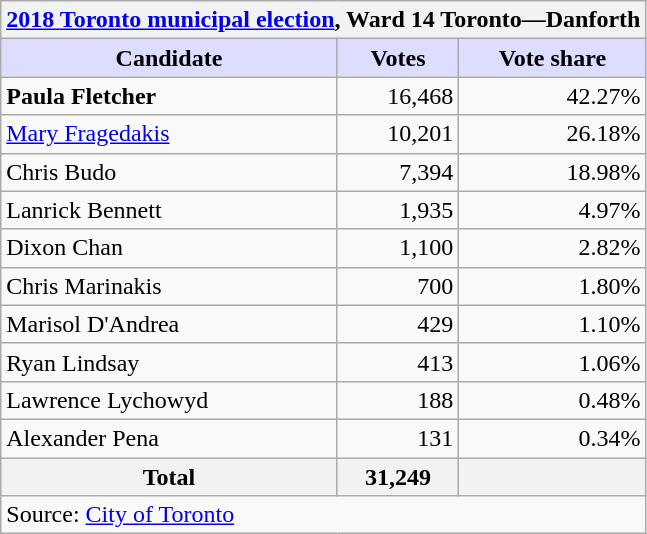<table class="wikitable plainrowheaders">
<tr>
<th colspan="3"><strong><a href='#'>2018 Toronto municipal election</a>, Ward 14 Toronto—Danforth</strong></th>
</tr>
<tr>
<th scope="col" style="background:#ddf;">Candidate</th>
<th scope="col" style="background:#ddf;">Votes</th>
<th scope="col" style="background:#ddf;">Vote share</th>
</tr>
<tr>
<td scope="row"><strong>Paula Fletcher</strong></td>
<td align="right">16,468</td>
<td align="right">42.27%</td>
</tr>
<tr>
<td scope="row"><a href='#'>Mary Fragedakis</a></td>
<td align="right">10,201</td>
<td align="right">26.18%</td>
</tr>
<tr>
<td scope="row">Chris Budo</td>
<td align="right">7,394</td>
<td align="right">18.98%</td>
</tr>
<tr>
<td scope="row">Lanrick Bennett</td>
<td align="right">1,935</td>
<td align="right">4.97%</td>
</tr>
<tr>
<td scope="row">Dixon Chan</td>
<td align="right">1,100</td>
<td align="right">2.82%</td>
</tr>
<tr>
<td>Chris Marinakis</td>
<td align="right">700</td>
<td align="right">1.80%</td>
</tr>
<tr>
<td>Marisol D'Andrea</td>
<td align="right">429</td>
<td align="right">1.10%</td>
</tr>
<tr>
<td>Ryan Lindsay</td>
<td align="right">413</td>
<td align="right">1.06%</td>
</tr>
<tr>
<td>Lawrence Lychowyd</td>
<td align="right">188</td>
<td align="right">0.48%</td>
</tr>
<tr>
<td>Alexander Pena</td>
<td align="right">131</td>
<td align="right">0.34%</td>
</tr>
<tr>
<th scope="row"><strong>Total</strong></th>
<th align="right">31,249</th>
<th align="right"></th>
</tr>
<tr>
<td colspan="3">Source: <a href='#'>City of Toronto</a></td>
</tr>
</table>
